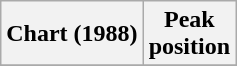<table class="wikitable sortable plainrowheaders">
<tr>
<th>Chart (1988)</th>
<th>Peak<br>position</th>
</tr>
<tr>
</tr>
</table>
